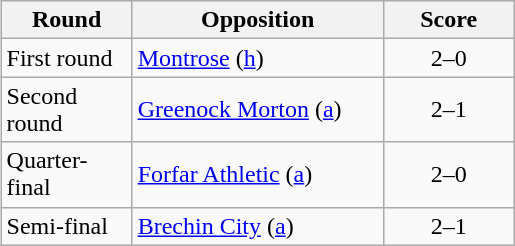<table class="wikitable" style="text-align:left;margin-left:1em;float:right">
<tr>
<th width=80>Round</th>
<th width=160>Opposition</th>
<th width=80>Score</th>
</tr>
<tr>
<td>First round</td>
<td><a href='#'>Montrose</a> (<a href='#'>h</a>)</td>
<td align=center>2–0</td>
</tr>
<tr>
<td>Second round</td>
<td><a href='#'>Greenock Morton</a> (<a href='#'>a</a>)</td>
<td align=center>2–1</td>
</tr>
<tr>
<td>Quarter-final</td>
<td><a href='#'>Forfar Athletic</a> (<a href='#'>a</a>)</td>
<td align=center>2–0</td>
</tr>
<tr>
<td>Semi-final</td>
<td><a href='#'>Brechin City</a> (<a href='#'>a</a>)</td>
<td align=center>2–1 </td>
</tr>
</table>
